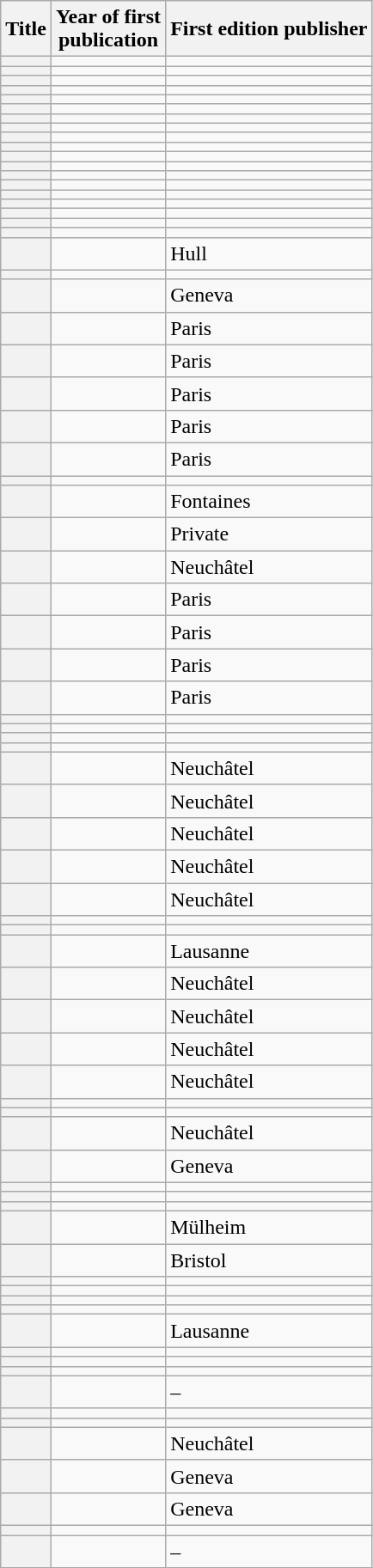<table class="wikitable plainrowheaders sortable" style="margin-right: 0;">
<tr>
<th scope="col">Title</th>
<th scope="col">Year of first<br>publication</th>
<th scope="col">First edition publisher</th>
</tr>
<tr>
<th scope="row"></th>
<td></td>
<td></td>
</tr>
<tr>
<th scope="row"></th>
<td></td>
<td></td>
</tr>
<tr>
<th scope="row"></th>
<td></td>
<td></td>
</tr>
<tr>
<th scope="row"></th>
<td></td>
<td></td>
</tr>
<tr>
<th scope="row"></th>
<td></td>
<td></td>
</tr>
<tr>
<th scope="row"></th>
<td></td>
<td></td>
</tr>
<tr>
<th scope="row"></th>
<td></td>
<td></td>
</tr>
<tr>
<th scope="row"></th>
<td></td>
<td></td>
</tr>
<tr>
<th scope="row"></th>
<td></td>
<td></td>
</tr>
<tr>
<th scope="row"></th>
<td></td>
<td></td>
</tr>
<tr>
<th scope="row"></th>
<td></td>
<td></td>
</tr>
<tr>
<th scope="row"></th>
<td></td>
<td></td>
</tr>
<tr>
<th scope="row"></th>
<td></td>
<td></td>
</tr>
<tr>
<th scope="row"></th>
<td></td>
<td></td>
</tr>
<tr>
<th scope="row"></th>
<td></td>
<td></td>
</tr>
<tr>
<th scope="row"></th>
<td></td>
<td></td>
</tr>
<tr>
<th scope="row"></th>
<td></td>
<td></td>
</tr>
<tr>
<th scope="row"></th>
<td></td>
<td></td>
</tr>
<tr>
<th scope="row"></th>
<td></td>
<td></td>
</tr>
<tr>
<th scope="row"></th>
<td></td>
<td>Hull</td>
</tr>
<tr>
<th scope="row"></th>
<td></td>
<td></td>
</tr>
<tr>
<th scope="row"></th>
<td></td>
<td>Geneva</td>
</tr>
<tr>
<th scope="row"></th>
<td></td>
<td>Paris</td>
</tr>
<tr>
<th scope="row"></th>
<td></td>
<td>Paris</td>
</tr>
<tr>
<th scope="row"></th>
<td></td>
<td>Paris</td>
</tr>
<tr>
<th scope="row"></th>
<td></td>
<td>Paris</td>
</tr>
<tr>
<th scope="row"></th>
<td></td>
<td>Paris</td>
</tr>
<tr>
<th scope="row"></th>
<td></td>
<td></td>
</tr>
<tr>
<th scope="row"></th>
<td></td>
<td>Fontaines</td>
</tr>
<tr>
<th scope="row"></th>
<td></td>
<td>Private</td>
</tr>
<tr>
<th scope="row"></th>
<td></td>
<td>Neuchâtel</td>
</tr>
<tr>
<th scope="row"></th>
<td></td>
<td>Paris</td>
</tr>
<tr>
<th scope="row"></th>
<td></td>
<td>Paris</td>
</tr>
<tr>
<th scope="row"></th>
<td></td>
<td>Paris</td>
</tr>
<tr>
<th scope="row"></th>
<td></td>
<td>Paris</td>
</tr>
<tr>
<th scope="row"></th>
<td></td>
<td></td>
</tr>
<tr>
<th scope="row"></th>
<td></td>
<td></td>
</tr>
<tr>
<th scope="row"></th>
<td></td>
<td></td>
</tr>
<tr>
<th scope="row"></th>
<td></td>
<td></td>
</tr>
<tr>
<th scope="row"></th>
<td></td>
<td>Neuchâtel</td>
</tr>
<tr>
<th scope="row"></th>
<td></td>
<td>Neuchâtel</td>
</tr>
<tr>
<th scope="row"></th>
<td></td>
<td>Neuchâtel</td>
</tr>
<tr>
<th scope="row"></th>
<td></td>
<td>Neuchâtel</td>
</tr>
<tr>
<th scope="row"></th>
<td></td>
<td>Neuchâtel</td>
</tr>
<tr>
<th scope="row"></th>
<td></td>
<td></td>
</tr>
<tr>
<th scope="row"></th>
<td></td>
<td></td>
</tr>
<tr>
<th scope="row"></th>
<td></td>
<td>Lausanne</td>
</tr>
<tr>
<th scope="row"></th>
<td></td>
<td>Neuchâtel</td>
</tr>
<tr>
<th scope="row"></th>
<td></td>
<td>Neuchâtel</td>
</tr>
<tr>
<th scope="row"></th>
<td></td>
<td>Neuchâtel</td>
</tr>
<tr>
<th scope="row"></th>
<td></td>
<td>Neuchâtel</td>
</tr>
<tr>
<th scope="row"></th>
<td></td>
<td></td>
</tr>
<tr>
<th scope="row"></th>
<td></td>
<td></td>
</tr>
<tr>
<th scope="row"></th>
<td></td>
<td>Neuchâtel</td>
</tr>
<tr>
<th scope="row"></th>
<td></td>
<td>Geneva</td>
</tr>
<tr>
<th scope="row"></th>
<td></td>
<td></td>
</tr>
<tr>
<th scope="row"></th>
<td></td>
<td></td>
</tr>
<tr>
<th scope="row"></th>
<td></td>
<td></td>
</tr>
<tr>
<th scope="row"></th>
<td></td>
<td>Mülheim</td>
</tr>
<tr>
<th scope="row"></th>
<td></td>
<td>Bristol</td>
</tr>
<tr>
<th scope="row"></th>
<td></td>
<td></td>
</tr>
<tr>
<th scope="row"></th>
<td></td>
<td></td>
</tr>
<tr>
<th scope="row"></th>
<td></td>
<td></td>
</tr>
<tr>
<th scope="row"></th>
<td></td>
<td></td>
</tr>
<tr>
<th scope="row"></th>
<td></td>
<td>Lausanne</td>
</tr>
<tr>
<th scope="row"></th>
<td></td>
<td></td>
</tr>
<tr>
<th scope="row"></th>
<td></td>
<td></td>
</tr>
<tr>
<th scope="row"></th>
<td></td>
<td></td>
</tr>
<tr>
<th scope="row"></th>
<td></td>
<td>–</td>
</tr>
<tr>
<th scope="row"></th>
<td></td>
<td></td>
</tr>
<tr>
<th scope="row"></th>
<td></td>
<td></td>
</tr>
<tr>
<th scope="row"></th>
<td></td>
<td>Neuchâtel</td>
</tr>
<tr>
<th scope="row"></th>
<td></td>
<td>Geneva</td>
</tr>
<tr>
<th scope="row"></th>
<td></td>
<td>Geneva</td>
</tr>
<tr>
<th scope="row"></th>
<td></td>
<td></td>
</tr>
<tr>
<th scope="row"></th>
<td></td>
<td>–</td>
</tr>
</table>
